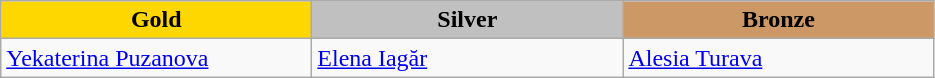<table class="wikitable" style="text-align:left">
<tr align="center">
<td width=200 bgcolor=gold><strong>Gold</strong></td>
<td width=200 bgcolor=silver><strong>Silver</strong></td>
<td width=200 bgcolor=CC9966><strong>Bronze</strong></td>
</tr>
<tr>
<td><a href='#'>Yekaterina Puzanova</a><br><em></em></td>
<td><a href='#'>Elena Iagăr</a><br><em></em></td>
<td><a href='#'>Alesia Turava</a><br><em></em></td>
</tr>
</table>
